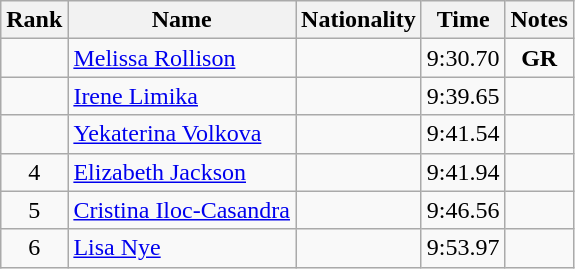<table class="wikitable sortable" style="text-align:center">
<tr>
<th>Rank</th>
<th>Name</th>
<th>Nationality</th>
<th>Time</th>
<th>Notes</th>
</tr>
<tr>
<td></td>
<td align=left><a href='#'>Melissa Rollison</a></td>
<td align=left></td>
<td>9:30.70</td>
<td><strong>GR</strong></td>
</tr>
<tr>
<td></td>
<td align=left><a href='#'>Irene Limika</a></td>
<td align=left></td>
<td>9:39.65</td>
<td></td>
</tr>
<tr>
<td></td>
<td align=left><a href='#'>Yekaterina Volkova</a></td>
<td align=left></td>
<td>9:41.54</td>
<td></td>
</tr>
<tr>
<td>4</td>
<td align=left><a href='#'>Elizabeth Jackson</a></td>
<td align=left></td>
<td>9:41.94</td>
<td></td>
</tr>
<tr>
<td>5</td>
<td align=left><a href='#'>Cristina Iloc-Casandra</a></td>
<td align=left></td>
<td>9:46.56</td>
<td></td>
</tr>
<tr>
<td>6</td>
<td align=left><a href='#'>Lisa Nye</a></td>
<td align=left></td>
<td>9:53.97</td>
<td></td>
</tr>
</table>
